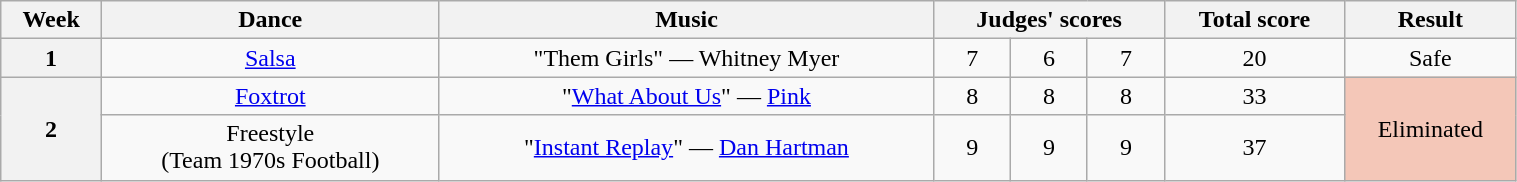<table class="wikitable unsortable" style="text-align:center; width:80%">
<tr>
<th scope="col">Week</th>
<th scope="col">Dance</th>
<th scope="col">Music</th>
<th scope="col" colspan="3">Judges' scores</th>
<th scope="col">Total score</th>
<th scope="col">Result</th>
</tr>
<tr>
<th scope="row">1</th>
<td><a href='#'>Salsa</a></td>
<td>"Them Girls" — Whitney Myer</td>
<td>7</td>
<td>6</td>
<td>7</td>
<td>20</td>
<td>Safe</td>
</tr>
<tr>
<th scope="row" rowspan="2">2</th>
<td><a href='#'>Foxtrot</a></td>
<td>"<a href='#'>What About Us</a>" — <a href='#'>Pink</a></td>
<td>8</td>
<td>8</td>
<td>8</td>
<td>33</td>
<td rowspan="2" bgcolor="f4c7b8">Eliminated</td>
</tr>
<tr>
<td>Freestyle<br>(Team 1970s Football)</td>
<td>"<a href='#'>Instant Replay</a>" — <a href='#'>Dan Hartman</a></td>
<td>9</td>
<td>9</td>
<td>9</td>
<td>37</td>
</tr>
</table>
